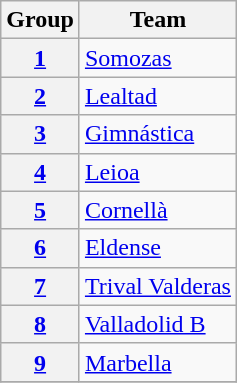<table class="wikitable">
<tr>
<th>Group</th>
<th>Team</th>
</tr>
<tr>
<th><a href='#'>1</a></th>
<td><a href='#'>Somozas</a></td>
</tr>
<tr>
<th><a href='#'>2</a></th>
<td><a href='#'>Lealtad</a></td>
</tr>
<tr>
<th><a href='#'>3</a></th>
<td><a href='#'>Gimnástica</a></td>
</tr>
<tr>
<th><a href='#'>4</a></th>
<td><a href='#'>Leioa</a></td>
</tr>
<tr>
<th><a href='#'>5</a></th>
<td><a href='#'>Cornellà</a></td>
</tr>
<tr>
<th><a href='#'>6</a></th>
<td><a href='#'>Eldense</a></td>
</tr>
<tr>
<th><a href='#'>7</a></th>
<td><a href='#'>Trival Valderas</a></td>
</tr>
<tr>
<th><a href='#'>8</a></th>
<td><a href='#'>Valladolid B</a></td>
</tr>
<tr>
<th><a href='#'>9</a></th>
<td><a href='#'>Marbella</a></td>
</tr>
<tr>
</tr>
</table>
